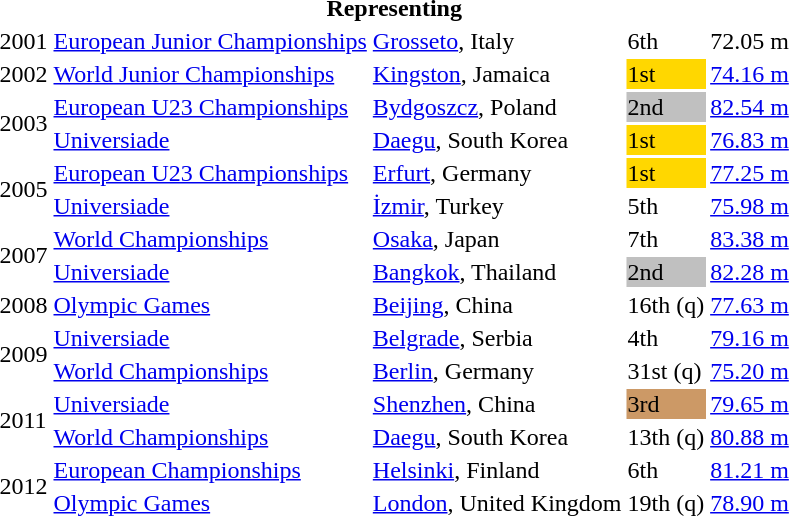<table>
<tr>
<th colspan="5">Representing </th>
</tr>
<tr>
<td>2001</td>
<td><a href='#'>European Junior Championships</a></td>
<td><a href='#'>Grosseto</a>, Italy</td>
<td>6th</td>
<td>72.05 m</td>
</tr>
<tr>
<td>2002</td>
<td><a href='#'>World Junior Championships</a></td>
<td><a href='#'>Kingston</a>, Jamaica</td>
<td bgcolor="gold">1st</td>
<td><a href='#'>74.16 m</a></td>
</tr>
<tr>
<td rowspan=2>2003</td>
<td><a href='#'>European U23 Championships</a></td>
<td><a href='#'>Bydgoszcz</a>, Poland</td>
<td bgcolor="silver">2nd</td>
<td><a href='#'>82.54 m</a></td>
</tr>
<tr>
<td><a href='#'>Universiade</a></td>
<td><a href='#'>Daegu</a>, South Korea</td>
<td bgcolor="gold">1st</td>
<td><a href='#'>76.83 m</a></td>
</tr>
<tr>
<td rowspan=2>2005</td>
<td><a href='#'>European U23 Championships</a></td>
<td><a href='#'>Erfurt</a>, Germany</td>
<td bgcolor="gold">1st</td>
<td><a href='#'>77.25 m</a></td>
</tr>
<tr>
<td><a href='#'>Universiade</a></td>
<td><a href='#'>İzmir</a>, Turkey</td>
<td>5th</td>
<td><a href='#'>75.98 m</a></td>
</tr>
<tr>
<td rowspan=2>2007</td>
<td><a href='#'>World Championships</a></td>
<td><a href='#'>Osaka</a>, Japan</td>
<td>7th</td>
<td><a href='#'>83.38 m</a></td>
</tr>
<tr>
<td><a href='#'>Universiade</a></td>
<td><a href='#'>Bangkok</a>, Thailand</td>
<td bgcolor="silver">2nd</td>
<td><a href='#'>82.28 m</a></td>
</tr>
<tr>
<td>2008</td>
<td><a href='#'>Olympic Games</a></td>
<td><a href='#'>Beijing</a>, China</td>
<td>16th (q)</td>
<td><a href='#'>77.63 m</a></td>
</tr>
<tr>
<td rowspan=2>2009</td>
<td><a href='#'>Universiade</a></td>
<td><a href='#'>Belgrade</a>, Serbia</td>
<td>4th</td>
<td><a href='#'>79.16 m</a></td>
</tr>
<tr>
<td><a href='#'>World Championships</a></td>
<td><a href='#'>Berlin</a>, Germany</td>
<td>31st (q)</td>
<td><a href='#'>75.20 m</a></td>
</tr>
<tr>
<td rowspan=2>2011</td>
<td><a href='#'>Universiade</a></td>
<td><a href='#'>Shenzhen</a>, China</td>
<td bgcolor="cc9966">3rd</td>
<td><a href='#'>79.65 m</a></td>
</tr>
<tr>
<td><a href='#'>World Championships</a></td>
<td><a href='#'>Daegu</a>, South Korea</td>
<td>13th (q)</td>
<td><a href='#'>80.88 m</a></td>
</tr>
<tr>
<td rowspan=2>2012</td>
<td><a href='#'>European Championships</a></td>
<td><a href='#'>Helsinki</a>, Finland</td>
<td>6th</td>
<td><a href='#'>81.21 m</a></td>
</tr>
<tr>
<td><a href='#'>Olympic Games</a></td>
<td><a href='#'>London</a>, United Kingdom</td>
<td>19th (q)</td>
<td><a href='#'>78.90 m</a></td>
</tr>
</table>
